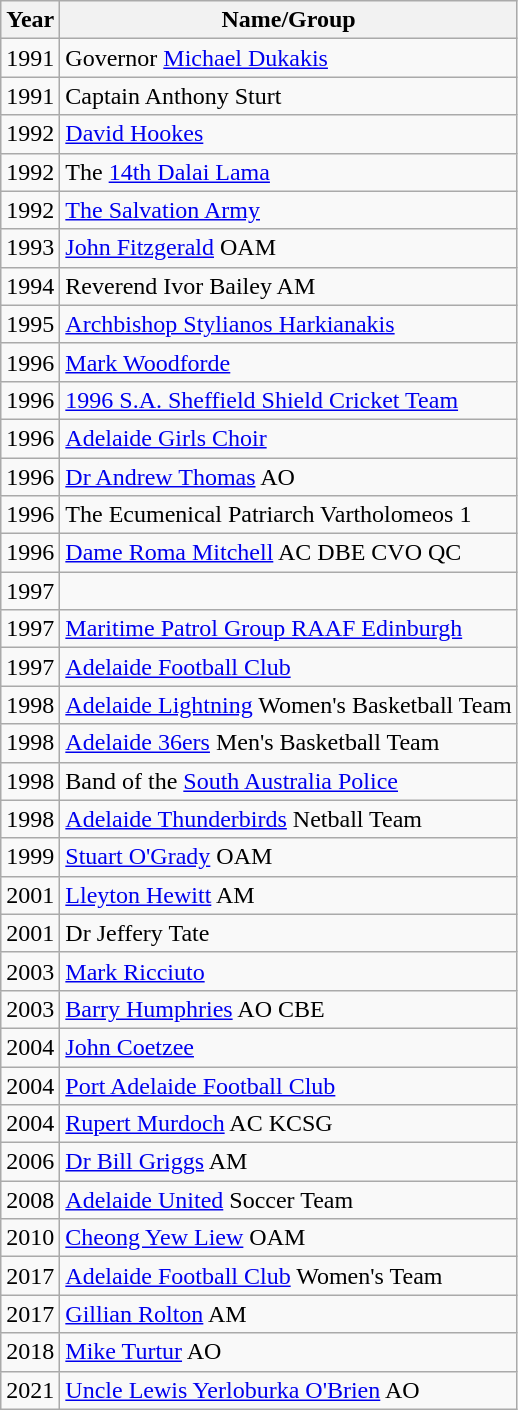<table class="wikitable">
<tr>
<th>Year</th>
<th>Name/Group</th>
</tr>
<tr>
<td>1991</td>
<td>Governor <a href='#'>Michael Dukakis</a></td>
</tr>
<tr>
<td>1991</td>
<td>Captain Anthony Sturt</td>
</tr>
<tr>
<td>1992</td>
<td><a href='#'>David Hookes</a></td>
</tr>
<tr>
<td>1992</td>
<td>The <a href='#'>14th Dalai Lama</a></td>
</tr>
<tr>
<td>1992</td>
<td><a href='#'>The Salvation Army</a></td>
</tr>
<tr>
<td>1993</td>
<td><a href='#'>John Fitzgerald</a> OAM</td>
</tr>
<tr>
<td>1994</td>
<td>Reverend Ivor Bailey AM</td>
</tr>
<tr>
<td>1995</td>
<td><a href='#'>Archbishop Stylianos Harkianakis</a></td>
</tr>
<tr>
<td>1996</td>
<td><a href='#'>Mark Woodforde</a></td>
</tr>
<tr>
<td>1996</td>
<td><a href='#'>1996 S.A. Sheffield Shield Cricket Team</a></td>
</tr>
<tr>
<td>1996</td>
<td><a href='#'>Adelaide Girls Choir</a></td>
</tr>
<tr>
<td>1996</td>
<td><a href='#'>Dr Andrew Thomas</a> AO</td>
</tr>
<tr>
<td>1996</td>
<td>The Ecumenical Patriarch Vartholomeos 1</td>
</tr>
<tr>
<td>1996</td>
<td><a href='#'>Dame Roma Mitchell</a> AC DBE CVO QC</td>
</tr>
<tr>
<td>1997</td>
<td></td>
</tr>
<tr>
<td>1997</td>
<td><a href='#'>Maritime Patrol Group RAAF Edinburgh</a></td>
</tr>
<tr>
<td>1997</td>
<td><a href='#'>Adelaide Football Club</a></td>
</tr>
<tr>
<td>1998</td>
<td><a href='#'>Adelaide Lightning</a> Women's Basketball Team</td>
</tr>
<tr>
<td>1998</td>
<td><a href='#'>Adelaide 36ers</a> Men's Basketball Team</td>
</tr>
<tr>
<td>1998</td>
<td>Band of the <a href='#'>South Australia Police</a></td>
</tr>
<tr>
<td>1998</td>
<td><a href='#'>Adelaide Thunderbirds</a> Netball Team</td>
</tr>
<tr>
<td>1999</td>
<td><a href='#'>Stuart O'Grady</a> OAM</td>
</tr>
<tr>
<td>2001</td>
<td><a href='#'>Lleyton Hewitt</a> AM</td>
</tr>
<tr>
<td>2001</td>
<td>Dr Jeffery Tate</td>
</tr>
<tr>
<td>2003</td>
<td><a href='#'>Mark Ricciuto</a></td>
</tr>
<tr>
<td>2003</td>
<td><a href='#'>Barry Humphries</a> AO CBE</td>
</tr>
<tr>
<td>2004</td>
<td><a href='#'>John Coetzee</a></td>
</tr>
<tr>
<td>2004</td>
<td><a href='#'>Port Adelaide Football Club</a></td>
</tr>
<tr>
<td>2004</td>
<td><a href='#'>Rupert Murdoch</a> AC KCSG</td>
</tr>
<tr>
<td>2006</td>
<td><a href='#'>Dr Bill Griggs</a> AM</td>
</tr>
<tr>
<td>2008</td>
<td><a href='#'>Adelaide United</a> Soccer Team</td>
</tr>
<tr>
<td>2010</td>
<td><a href='#'>Cheong Yew Liew</a> OAM</td>
</tr>
<tr>
<td>2017</td>
<td><a href='#'>Adelaide Football Club</a> Women's Team</td>
</tr>
<tr>
<td>2017</td>
<td><a href='#'>Gillian Rolton</a> AM</td>
</tr>
<tr>
<td>2018</td>
<td><a href='#'>Mike Turtur</a> AO</td>
</tr>
<tr>
<td>2021</td>
<td><a href='#'>Uncle Lewis Yerloburka O'Brien</a> AO</td>
</tr>
</table>
